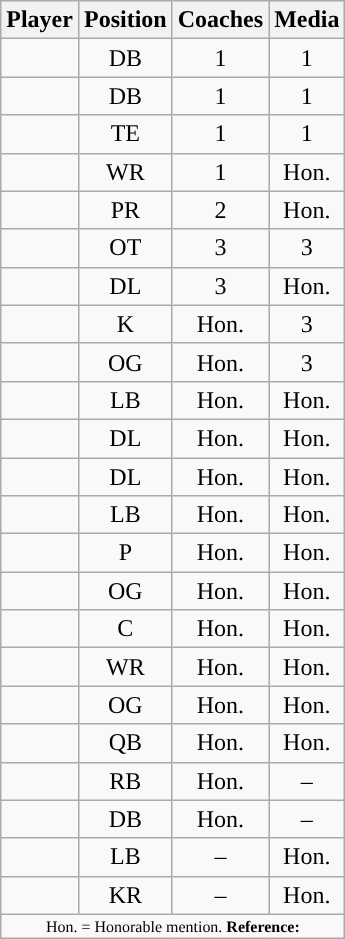<table class="wikitable sortable sortable" style="text-align: center">
<tr align=center>
<th>Player</th>
<th>Position</th>
<th>Coaches</th>
<th>Media</th>
</tr>
<tr>
<td></td>
<td>DB</td>
<td>1</td>
<td>1</td>
</tr>
<tr>
<td></td>
<td>DB</td>
<td>1</td>
<td>1</td>
</tr>
<tr>
<td></td>
<td>TE</td>
<td>1</td>
<td>1</td>
</tr>
<tr>
<td></td>
<td>WR</td>
<td>1</td>
<td data-sort-value="4">Hon.</td>
</tr>
<tr>
<td></td>
<td>PR</td>
<td>2</td>
<td data-sort-value="4">Hon.</td>
</tr>
<tr>
<td></td>
<td>OT</td>
<td>3</td>
<td>3</td>
</tr>
<tr>
<td></td>
<td>DL</td>
<td>3</td>
<td data-sort-value="4">Hon.</td>
</tr>
<tr>
<td></td>
<td>K</td>
<td data-sort-value="4">Hon.</td>
<td>3</td>
</tr>
<tr>
<td></td>
<td>OG</td>
<td data-sort-value="4">Hon.</td>
<td>3</td>
</tr>
<tr>
<td></td>
<td>LB</td>
<td data-sort-value="4">Hon.</td>
<td data-sort-value="4">Hon.</td>
</tr>
<tr>
<td></td>
<td>DL</td>
<td data-sort-value="4">Hon.</td>
<td data-sort-value="4">Hon.</td>
</tr>
<tr>
<td></td>
<td>DL</td>
<td data-sort-value="4">Hon.</td>
<td data-sort-value="4">Hon.</td>
</tr>
<tr>
<td></td>
<td>LB</td>
<td data-sort-value="4">Hon.</td>
<td data-sort-value="4">Hon.</td>
</tr>
<tr>
<td></td>
<td>P</td>
<td data-sort-value="4">Hon.</td>
<td data-sort-value="4">Hon.</td>
</tr>
<tr>
<td></td>
<td>OG</td>
<td data-sort-value="4">Hon.</td>
<td data-sort-value="4">Hon.</td>
</tr>
<tr>
<td></td>
<td>C</td>
<td data-sort-value="4">Hon.</td>
<td data-sort-value="4">Hon.</td>
</tr>
<tr>
<td></td>
<td>WR</td>
<td data-sort-value="4">Hon.</td>
<td data-sort-value="4">Hon.</td>
</tr>
<tr>
<td></td>
<td>OG</td>
<td data-sort-value="4">Hon.</td>
<td data-sort-value="4">Hon.</td>
</tr>
<tr>
<td></td>
<td>QB</td>
<td data-sort-value="4">Hon.</td>
<td data-sort-value="4">Hon.</td>
</tr>
<tr>
<td></td>
<td>RB</td>
<td data-sort-value="4">Hon.</td>
<td data-sort-value="5">–</td>
</tr>
<tr>
<td></td>
<td>DB</td>
<td data-sort-value="4">Hon.</td>
<td data-sort-value="5">–</td>
</tr>
<tr>
<td></td>
<td>LB</td>
<td data-sort-value="5">–</td>
<td data-sort-value="4">Hon.</td>
</tr>
<tr>
<td></td>
<td>KR</td>
<td data-sort-value="5">–</td>
<td data-sort-value="4">Hon.</td>
</tr>
<tr class="sortbottom">
<td colspan="4"  style="font-size:8pt; text-align:center;">Hon. = Honorable mention. <strong>Reference:</strong></td>
</tr>
</table>
